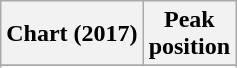<table class="wikitable sortable plainrowheaders" style="text-align:center;">
<tr>
<th>Chart (2017)</th>
<th>Peak <br> position</th>
</tr>
<tr>
</tr>
<tr>
</tr>
</table>
